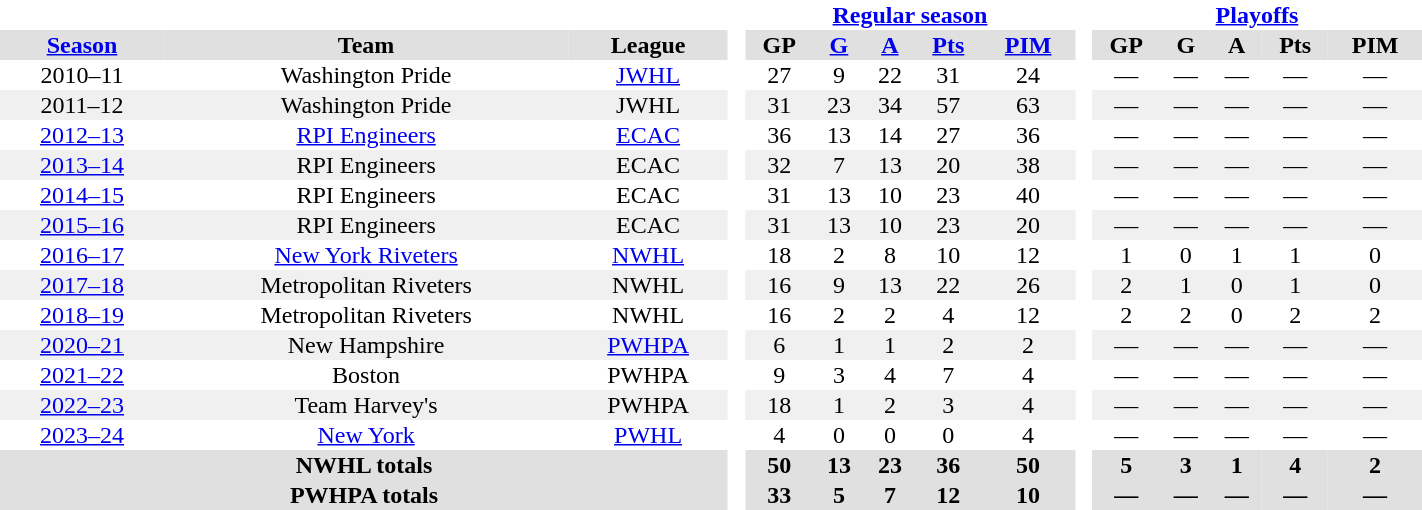<table border="0" cellpadding="1" cellspacing="0" width="75%" style="text-align:center">
<tr>
<th colspan="3" bgcolor="#ffffff"> </th>
<th rowspan="99" bgcolor="#ffffff"> </th>
<th colspan="5"><a href='#'>Regular season</a></th>
<th rowspan="99" bgcolor="#ffffff"> </th>
<th colspan="5"><a href='#'>Playoffs</a></th>
</tr>
<tr bgcolor="#e0e0e0">
<th><a href='#'>Season</a></th>
<th>Team</th>
<th>League</th>
<th>GP</th>
<th><a href='#'>G</a></th>
<th><a href='#'>A</a></th>
<th><a href='#'>Pts</a></th>
<th><a href='#'>PIM</a></th>
<th>GP</th>
<th>G</th>
<th>A</th>
<th>Pts</th>
<th>PIM</th>
</tr>
<tr>
<td>2010–11</td>
<td>Washington Pride</td>
<td><a href='#'>JWHL</a></td>
<td>27</td>
<td>9</td>
<td>22</td>
<td>31</td>
<td>24</td>
<td>—</td>
<td>—</td>
<td>—</td>
<td>—</td>
<td>—</td>
</tr>
<tr bgcolor="f0f0f0">
<td>2011–12</td>
<td>Washington Pride</td>
<td>JWHL</td>
<td>31</td>
<td>23</td>
<td>34</td>
<td>57</td>
<td>63</td>
<td>—</td>
<td>—</td>
<td>—</td>
<td>—</td>
<td>—</td>
</tr>
<tr>
<td><a href='#'>2012–13</a></td>
<td><a href='#'>RPI Engineers</a></td>
<td><a href='#'>ECAC</a></td>
<td>36</td>
<td>13</td>
<td>14</td>
<td>27</td>
<td>36</td>
<td>—</td>
<td>—</td>
<td>—</td>
<td>—</td>
<td>—</td>
</tr>
<tr bgcolor="f0f0f0">
<td><a href='#'>2013–14</a></td>
<td>RPI Engineers</td>
<td>ECAC</td>
<td>32</td>
<td>7</td>
<td>13</td>
<td>20</td>
<td>38</td>
<td>—</td>
<td>—</td>
<td>—</td>
<td>—</td>
<td>—</td>
</tr>
<tr>
<td><a href='#'>2014–15</a></td>
<td>RPI Engineers</td>
<td>ECAC</td>
<td>31</td>
<td>13</td>
<td>10</td>
<td>23</td>
<td>40</td>
<td>—</td>
<td>—</td>
<td>—</td>
<td>—</td>
<td>—</td>
</tr>
<tr bgcolor="f0f0f0">
<td><a href='#'>2015–16</a></td>
<td>RPI Engineers</td>
<td>ECAC</td>
<td>31</td>
<td>13</td>
<td>10</td>
<td>23</td>
<td>20</td>
<td>—</td>
<td>—</td>
<td>—</td>
<td>—</td>
<td>—</td>
</tr>
<tr>
<td><a href='#'>2016–17</a></td>
<td><a href='#'>New York Riveters</a></td>
<td><a href='#'>NWHL</a></td>
<td>18</td>
<td>2</td>
<td>8</td>
<td>10</td>
<td>12</td>
<td>1</td>
<td>0</td>
<td>1</td>
<td>1</td>
<td>0</td>
</tr>
<tr bgcolor="f0f0f0">
<td><a href='#'>2017–18</a></td>
<td>Metropolitan Riveters</td>
<td>NWHL</td>
<td>16</td>
<td>9</td>
<td>13</td>
<td>22</td>
<td>26</td>
<td>2</td>
<td>1</td>
<td>0</td>
<td>1</td>
<td>0</td>
</tr>
<tr>
<td><a href='#'>2018–19</a></td>
<td>Metropolitan Riveters</td>
<td>NWHL</td>
<td>16</td>
<td>2</td>
<td>2</td>
<td>4</td>
<td>12</td>
<td>2</td>
<td>2</td>
<td>0</td>
<td>2</td>
<td>2</td>
</tr>
<tr bgcolor="f0f0f0">
<td><a href='#'>2020–21</a></td>
<td>New Hampshire</td>
<td><a href='#'>PWHPA</a></td>
<td>6</td>
<td>1</td>
<td>1</td>
<td>2</td>
<td>2</td>
<td>—</td>
<td>—</td>
<td>—</td>
<td>—</td>
<td>—</td>
</tr>
<tr>
<td><a href='#'>2021–22</a></td>
<td>Boston</td>
<td>PWHPA</td>
<td>9</td>
<td>3</td>
<td>4</td>
<td>7</td>
<td>4</td>
<td>—</td>
<td>—</td>
<td>—</td>
<td>—</td>
<td>—</td>
</tr>
<tr bgcolor="f0f0f0">
<td><a href='#'>2022–23</a></td>
<td>Team Harvey's</td>
<td>PWHPA</td>
<td>18</td>
<td>1</td>
<td>2</td>
<td>3</td>
<td>4</td>
<td>—</td>
<td>—</td>
<td>—</td>
<td>—</td>
<td>—</td>
</tr>
<tr>
<td><a href='#'>2023–24</a></td>
<td><a href='#'>New York</a></td>
<td><a href='#'>PWHL</a></td>
<td>4</td>
<td>0</td>
<td>0</td>
<td>0</td>
<td>4</td>
<td>—</td>
<td>—</td>
<td>—</td>
<td>—</td>
<td>—</td>
</tr>
<tr bgcolor="#e0e0e0">
<th colspan=3>NWHL totals</th>
<th>50</th>
<th>13</th>
<th>23</th>
<th>36</th>
<th>50</th>
<th>5</th>
<th>3</th>
<th>1</th>
<th>4</th>
<th>2</th>
</tr>
<tr bgcolor="#e0e0e0">
<th colspan=3>PWHPA totals</th>
<th>33</th>
<th>5</th>
<th>7</th>
<th>12</th>
<th>10</th>
<th>—</th>
<th>—</th>
<th>—</th>
<th>—</th>
<th>—</th>
</tr>
</table>
